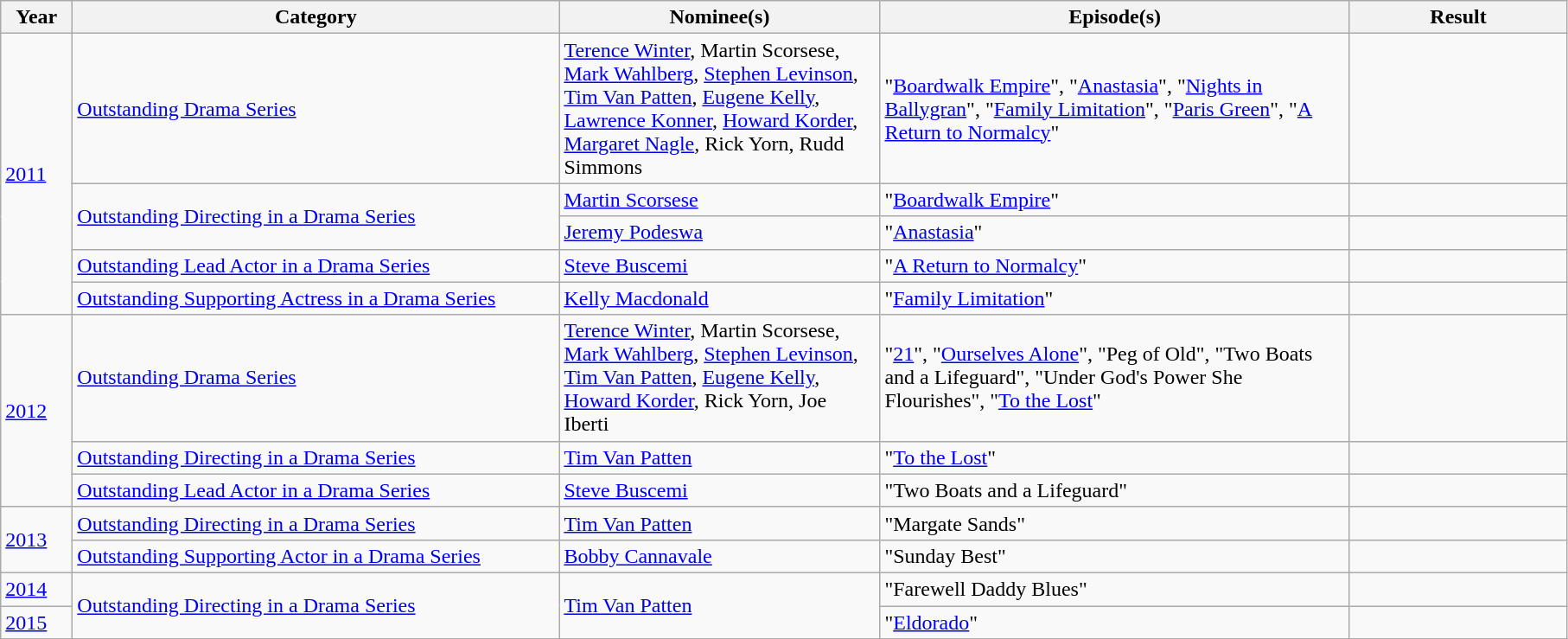<table class="wikitable">
<tr>
<th style="width:3em;">Year</th>
<th style="width:23em;">Category</th>
<th style="width:15em;">Nominee(s)</th>
<th style="width:15em;">Episode(s)</th>
<th style="width:10em;">Result</th>
</tr>
<tr>
<td rowspan=5><a href='#'>2011</a></td>
<td><a href='#'>Outstanding Drama Series</a></td>
<td><a href='#'>Terence Winter</a>, Martin Scorsese, <a href='#'>Mark Wahlberg</a>, <a href='#'>Stephen Levinson</a>, <a href='#'>Tim Van Patten</a>, <a href='#'>Eugene Kelly</a>, <a href='#'>Lawrence Konner</a>, <a href='#'>Howard Korder</a>, <a href='#'>Margaret Nagle</a>, Rick Yorn, Rudd Simmons</td>
<td style="width:30%;">"<a href='#'>Boardwalk Empire</a>", "<a href='#'>Anastasia</a>", "<a href='#'>Nights in Ballygran</a>", "<a href='#'>Family Limitation</a>", "<a href='#'>Paris Green</a>", "<a href='#'>A Return to Normalcy</a>"</td>
<td></td>
</tr>
<tr>
<td rowspan=2><a href='#'>Outstanding Directing in a Drama Series</a></td>
<td><a href='#'>Martin Scorsese</a></td>
<td>"<a href='#'>Boardwalk Empire</a>"</td>
<td></td>
</tr>
<tr>
<td><a href='#'>Jeremy Podeswa</a></td>
<td>"<a href='#'>Anastasia</a>"</td>
<td></td>
</tr>
<tr>
<td><a href='#'>Outstanding Lead Actor in a Drama Series</a></td>
<td><a href='#'>Steve Buscemi</a></td>
<td>"<a href='#'>A Return to Normalcy</a>"</td>
<td></td>
</tr>
<tr>
<td><a href='#'>Outstanding Supporting Actress in a Drama Series</a></td>
<td><a href='#'>Kelly Macdonald</a></td>
<td>"<a href='#'>Family Limitation</a>"</td>
<td></td>
</tr>
<tr>
<td rowspan=3><a href='#'>2012</a></td>
<td><a href='#'>Outstanding Drama Series</a></td>
<td><a href='#'>Terence Winter</a>, Martin Scorsese, <a href='#'>Mark Wahlberg</a>, <a href='#'>Stephen Levinson</a>, <a href='#'>Tim Van Patten</a>, <a href='#'>Eugene Kelly</a>, <a href='#'>Howard Korder</a>, Rick Yorn, Joe Iberti</td>
<td style="width:30%;">"<a href='#'>21</a>", "<a href='#'>Ourselves Alone</a>", "Peg of Old", "Two Boats and a Lifeguard", "Under God's Power She Flourishes", "<a href='#'>To the Lost</a>"</td>
<td></td>
</tr>
<tr>
<td><a href='#'>Outstanding Directing in a Drama Series</a></td>
<td><a href='#'>Tim Van Patten</a></td>
<td>"<a href='#'>To the Lost</a>"</td>
<td></td>
</tr>
<tr>
<td><a href='#'>Outstanding Lead Actor in a Drama Series</a></td>
<td><a href='#'>Steve Buscemi</a></td>
<td>"Two Boats and a Lifeguard"</td>
<td></td>
</tr>
<tr>
<td rowspan=2><a href='#'>2013</a></td>
<td><a href='#'>Outstanding Directing in a Drama Series</a></td>
<td><a href='#'>Tim Van Patten</a></td>
<td>"Margate Sands"</td>
<td></td>
</tr>
<tr>
<td><a href='#'>Outstanding Supporting Actor in a Drama Series</a></td>
<td><a href='#'>Bobby Cannavale</a></td>
<td>"Sunday Best"</td>
<td></td>
</tr>
<tr>
<td><a href='#'>2014</a></td>
<td rowspan=2><a href='#'>Outstanding Directing in a Drama Series</a></td>
<td rowspan=2><a href='#'>Tim Van Patten</a></td>
<td>"Farewell Daddy Blues"</td>
<td></td>
</tr>
<tr>
<td><a href='#'>2015</a></td>
<td>"<a href='#'>Eldorado</a>"</td>
<td></td>
</tr>
</table>
